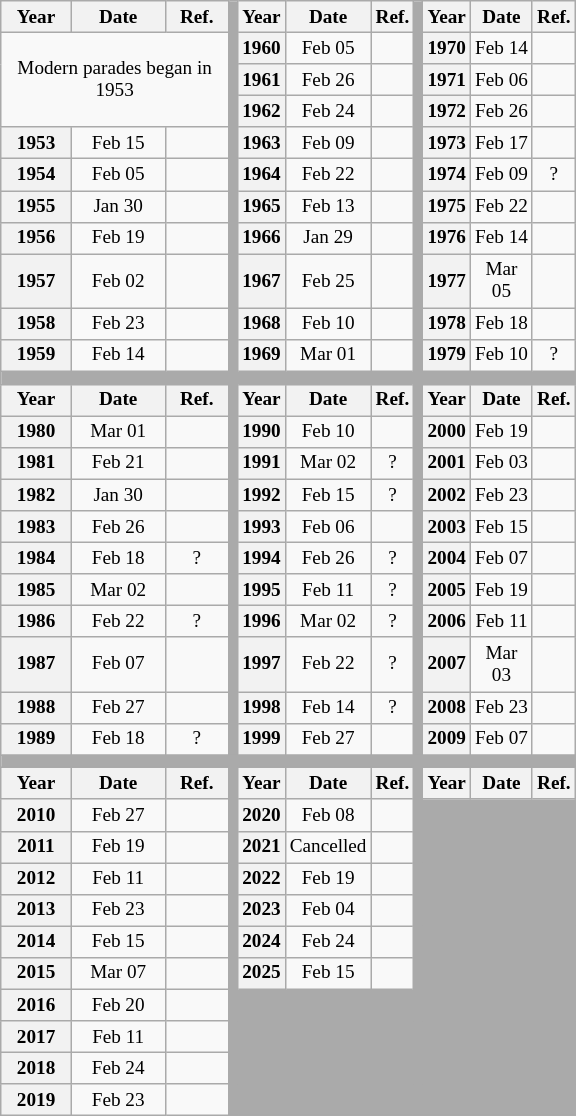<table class="wikitable mw-collapsible collapsed floatright" style="width:30em; text-align:center; font-size:80%;">
<tr>
<th>Year</th>
<th>Date</th>
<th>Ref.</th>
<td rowspan=40 style="background:#aaa;"></td>
<th>Year</th>
<th>Date</th>
<th>Ref.</th>
<td rowspan=40 style="background:#aaa;"></td>
<th>Year</th>
<th>Date</th>
<th>Ref.</th>
</tr>
<tr>
<td colspan=3 rowspan=3>Modern parades began in 1953</td>
<th>1960 </th>
<td>Feb 05</td>
<td></td>
<th>1970 </th>
<td>Feb 14</td>
<td></td>
</tr>
<tr>
<th>1961 </th>
<td>Feb 26</td>
<td></td>
<th>1971 </th>
<td>Feb 06</td>
<td></td>
</tr>
<tr>
<th>1962 </th>
<td>Feb 24</td>
<td></td>
<th>1972 </th>
<td>Feb 26</td>
<td></td>
</tr>
<tr>
<th>1953 </th>
<td>Feb 15</td>
<td></td>
<th>1963 </th>
<td>Feb 09</td>
<td></td>
<th>1973 </th>
<td>Feb 17</td>
<td></td>
</tr>
<tr>
<th>1954 </th>
<td>Feb 05</td>
<td></td>
<th>1964 </th>
<td>Feb 22</td>
<td></td>
<th>1974 </th>
<td>Feb 09</td>
<td>?</td>
</tr>
<tr>
<th>1955 </th>
<td>Jan 30</td>
<td></td>
<th>1965 </th>
<td>Feb 13</td>
<td></td>
<th>1975 </th>
<td>Feb 22</td>
<td></td>
</tr>
<tr>
<th>1956 </th>
<td>Feb 19</td>
<td></td>
<th>1966 </th>
<td>Jan 29</td>
<td></td>
<th>1976 </th>
<td>Feb 14</td>
<td></td>
</tr>
<tr>
<th>1957 </th>
<td>Feb 02</td>
<td></td>
<th>1967 </th>
<td>Feb 25</td>
<td></td>
<th>1977 </th>
<td>Mar 05</td>
<td></td>
</tr>
<tr>
<th>1958 </th>
<td>Feb 23</td>
<td></td>
<th>1968 </th>
<td>Feb 10</td>
<td></td>
<th>1978 </th>
<td>Feb 18</td>
<td></td>
</tr>
<tr>
<th>1959 </th>
<td>Feb 14</td>
<td></td>
<th>1969 </th>
<td>Mar 01</td>
<td></td>
<th>1979 </th>
<td>Feb 10</td>
<td>?</td>
</tr>
<tr>
<td colspan=11 style="font-size:150%;background:#aaa;"></td>
</tr>
<tr>
<th>Year</th>
<th>Date</th>
<th>Ref.</th>
<th>Year</th>
<th>Date</th>
<th>Ref.</th>
<th>Year</th>
<th>Date</th>
<th>Ref.</th>
</tr>
<tr>
<th>1980 </th>
<td>Mar 01</td>
<td></td>
<th>1990 </th>
<td>Feb 10</td>
<td></td>
<th>2000 </th>
<td>Feb 19</td>
<td></td>
</tr>
<tr>
<th>1981 </th>
<td>Feb 21</td>
<td></td>
<th>1991 </th>
<td>Mar 02</td>
<td>?</td>
<th>2001 </th>
<td>Feb 03</td>
<td></td>
</tr>
<tr>
<th>1982 </th>
<td>Jan 30</td>
<td></td>
<th>1992 </th>
<td>Feb 15</td>
<td>?</td>
<th>2002 </th>
<td>Feb 23</td>
<td></td>
</tr>
<tr>
<th>1983 </th>
<td>Feb 26</td>
<td></td>
<th>1993 </th>
<td>Feb 06</td>
<td></td>
<th>2003 </th>
<td>Feb 15</td>
<td></td>
</tr>
<tr>
<th>1984 </th>
<td>Feb 18</td>
<td>?</td>
<th>1994 </th>
<td>Feb 26</td>
<td>?</td>
<th>2004 </th>
<td>Feb 07</td>
<td></td>
</tr>
<tr>
<th>1985 </th>
<td>Mar 02</td>
<td></td>
<th>1995 </th>
<td>Feb 11</td>
<td>?</td>
<th>2005 </th>
<td>Feb 19</td>
<td></td>
</tr>
<tr>
<th>1986 </th>
<td>Feb 22</td>
<td>?</td>
<th>1996 </th>
<td>Mar 02</td>
<td>?</td>
<th>2006 </th>
<td>Feb 11</td>
<td></td>
</tr>
<tr>
<th>1987 </th>
<td>Feb 07</td>
<td></td>
<th>1997 </th>
<td>Feb 22</td>
<td>?</td>
<th>2007 </th>
<td>Mar 03</td>
<td></td>
</tr>
<tr>
<th>1988 </th>
<td>Feb 27</td>
<td></td>
<th>1998 </th>
<td>Feb 14</td>
<td>?</td>
<th>2008 </th>
<td>Feb 23</td>
<td></td>
</tr>
<tr>
<th>1989 </th>
<td>Feb 18</td>
<td>?</td>
<th>1999 </th>
<td>Feb 27</td>
<td></td>
<th>2009 </th>
<td>Feb 07</td>
<td></td>
</tr>
<tr>
<td colspan=11 style="font-size:150%;background:#aaa;"></td>
</tr>
<tr>
<th>Year</th>
<th>Date</th>
<th>Ref.</th>
<th>Year</th>
<th>Date</th>
<th>Ref.</th>
<th>Year</th>
<th>Date</th>
<th>Ref.</th>
</tr>
<tr>
<th>2010 </th>
<td>Feb 27</td>
<td></td>
<th>2020 </th>
<td>Feb 08</td>
<td></td>
<td colspan=3 rowspan=10 style="background:#aaa;"> <br></td>
</tr>
<tr>
<th>2011 </th>
<td>Feb 19</td>
<td></td>
<th>2021 </th>
<td>Cancelled</td>
<td><br></td>
</tr>
<tr>
<th>2012 </th>
<td>Feb 11</td>
<td></td>
<th>2022 </th>
<td>Feb 19</td>
<td><br></td>
</tr>
<tr>
<th>2013 </th>
<td>Feb 23</td>
<td></td>
<th>2023 </th>
<td>Feb 04</td>
<td><br></td>
</tr>
<tr>
<th>2014 </th>
<td>Feb 15</td>
<td></td>
<th>2024 </th>
<td>Feb 24</td>
<td><br></td>
</tr>
<tr>
<th>2015 </th>
<td>Mar 07</td>
<td></td>
<th>2025 </th>
<td>Feb 15</td>
<td><br></td>
</tr>
<tr>
<th>2016 </th>
<td>Feb 20</td>
<td></td>
<td colspan=3 rowspan=4 style="background:#aaa;"> <br>
</td>
</tr>
<tr>
<th>2017 </th>
<td>Feb 11</td>
<td><br>
</td>
</tr>
<tr>
<th>2018 </th>
<td>Feb 24</td>
<td><br>
</td>
</tr>
<tr>
<th>2019 </th>
<td>Feb 23</td>
<td><br>
</td>
</tr>
</table>
